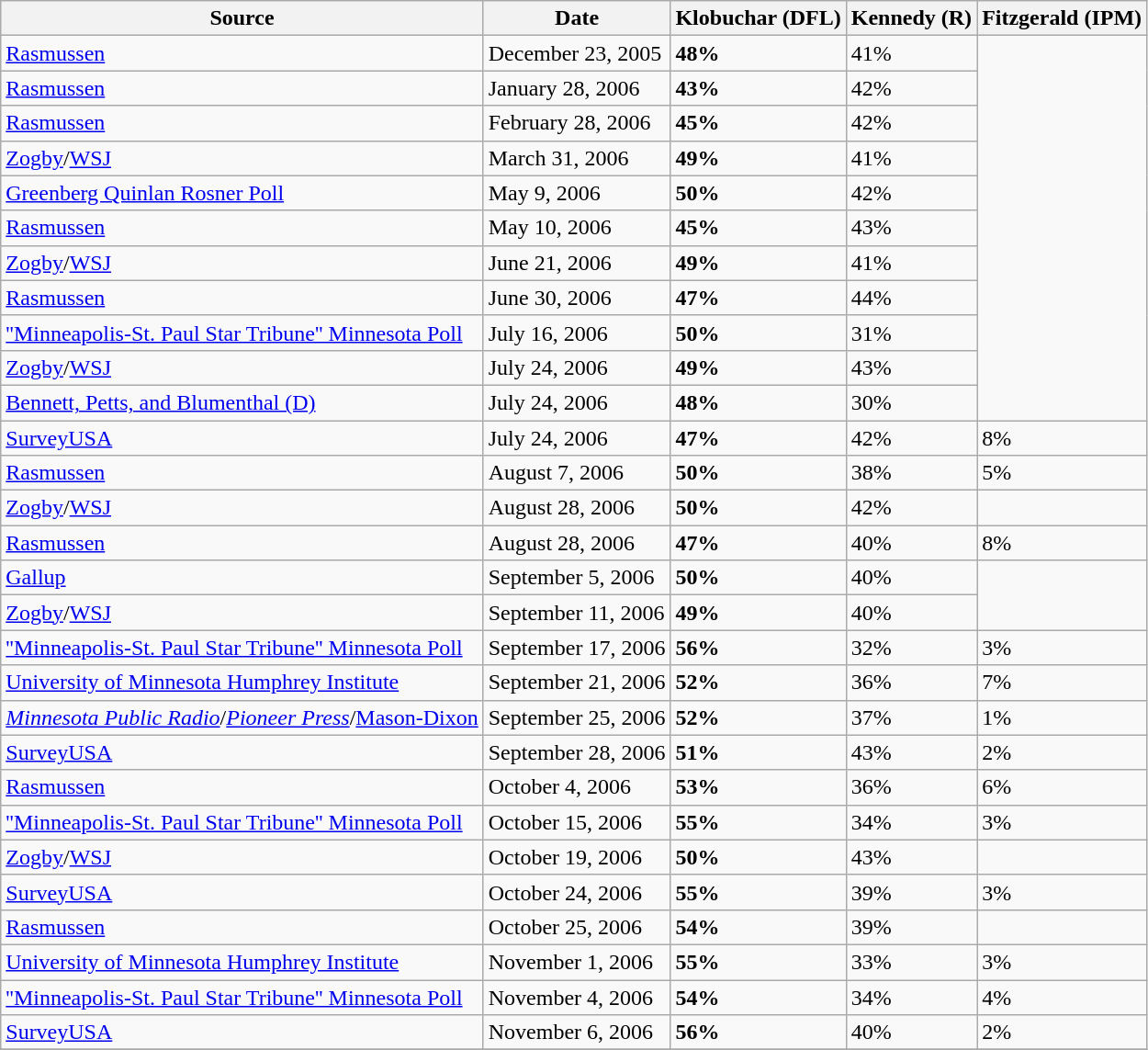<table class="wikitable">
<tr>
<th>Source</th>
<th>Date</th>
<th>Klobuchar (DFL)</th>
<th>Kennedy (R)</th>
<th>Fitzgerald (IPM)</th>
</tr>
<tr>
<td><a href='#'>Rasmussen</a></td>
<td>December 23, 2005</td>
<td><strong>48%</strong></td>
<td>41%</td>
</tr>
<tr>
<td><a href='#'>Rasmussen</a></td>
<td>January 28, 2006</td>
<td><strong>43%</strong></td>
<td>42%</td>
</tr>
<tr>
<td><a href='#'>Rasmussen</a></td>
<td>February 28, 2006</td>
<td><strong>45%</strong></td>
<td>42%</td>
</tr>
<tr>
<td><a href='#'>Zogby</a>/<a href='#'>WSJ</a></td>
<td>March 31, 2006</td>
<td><strong>49%</strong></td>
<td>41%</td>
</tr>
<tr>
<td><a href='#'>Greenberg Quinlan Rosner Poll</a></td>
<td>May 9, 2006</td>
<td><strong>50%</strong></td>
<td>42%</td>
</tr>
<tr>
<td><a href='#'>Rasmussen</a></td>
<td>May 10, 2006</td>
<td><strong>45%</strong></td>
<td>43%</td>
</tr>
<tr>
<td><a href='#'>Zogby</a>/<a href='#'>WSJ</a></td>
<td>June 21, 2006</td>
<td><strong>49%</strong></td>
<td>41%</td>
</tr>
<tr>
<td><a href='#'>Rasmussen</a></td>
<td>June 30, 2006</td>
<td><strong>47%</strong></td>
<td>44%</td>
</tr>
<tr>
<td><a href='#'>''Minneapolis-St. Paul Star Tribune'' Minnesota Poll</a></td>
<td>July 16, 2006</td>
<td><strong>50%</strong></td>
<td>31%</td>
</tr>
<tr>
<td><a href='#'>Zogby</a>/<a href='#'>WSJ</a></td>
<td>July 24, 2006</td>
<td><strong>49%</strong></td>
<td>43%</td>
</tr>
<tr>
<td><a href='#'>Bennett, Petts, and Blumenthal (D)</a></td>
<td>July 24, 2006</td>
<td><strong>48%</strong></td>
<td>30%</td>
</tr>
<tr>
<td><a href='#'>SurveyUSA</a></td>
<td>July 24, 2006</td>
<td><strong>47%</strong></td>
<td>42%</td>
<td>8%</td>
</tr>
<tr>
<td><a href='#'>Rasmussen</a></td>
<td>August 7, 2006</td>
<td><strong>50%</strong></td>
<td>38%</td>
<td>5%</td>
</tr>
<tr>
<td><a href='#'>Zogby</a>/<a href='#'>WSJ</a></td>
<td>August 28, 2006</td>
<td><strong>50%</strong></td>
<td>42%</td>
</tr>
<tr>
<td><a href='#'>Rasmussen</a></td>
<td>August 28, 2006</td>
<td><strong>47%</strong></td>
<td>40%</td>
<td>8%</td>
</tr>
<tr>
<td><a href='#'>Gallup</a></td>
<td>September 5, 2006</td>
<td><strong>50%</strong></td>
<td>40%</td>
</tr>
<tr>
<td><a href='#'>Zogby</a>/<a href='#'>WSJ</a></td>
<td>September 11, 2006</td>
<td><strong>49%</strong></td>
<td>40%</td>
</tr>
<tr>
<td><a href='#'>''Minneapolis-St. Paul Star Tribune'' Minnesota Poll</a></td>
<td>September 17, 2006</td>
<td><strong>56%</strong></td>
<td>32%</td>
<td>3%</td>
</tr>
<tr>
<td><a href='#'>University of Minnesota Humphrey Institute</a></td>
<td>September 21, 2006</td>
<td><strong>52%</strong></td>
<td>36%</td>
<td>7%</td>
</tr>
<tr>
<td><em><a href='#'>Minnesota Public Radio</a></em>/<em><a href='#'>Pioneer Press</a></em>/<a href='#'>Mason-Dixon</a></td>
<td>September 25, 2006</td>
<td><strong>52%</strong></td>
<td>37%</td>
<td>1%</td>
</tr>
<tr>
<td><a href='#'>SurveyUSA</a></td>
<td>September 28, 2006</td>
<td><strong>51%</strong></td>
<td>43%</td>
<td>2%</td>
</tr>
<tr>
<td><a href='#'>Rasmussen</a></td>
<td>October 4, 2006</td>
<td><strong>53%</strong></td>
<td>36%</td>
<td>6%</td>
</tr>
<tr>
<td><a href='#'>''Minneapolis-St. Paul Star Tribune'' Minnesota Poll</a></td>
<td>October 15, 2006</td>
<td><strong>55%</strong></td>
<td>34%</td>
<td>3%</td>
</tr>
<tr>
<td><a href='#'>Zogby</a>/<a href='#'>WSJ</a></td>
<td>October 19, 2006</td>
<td><strong>50%</strong></td>
<td>43%</td>
<td></td>
</tr>
<tr>
<td><a href='#'>SurveyUSA</a></td>
<td>October 24, 2006</td>
<td><strong>55%</strong></td>
<td>39%</td>
<td>3%</td>
</tr>
<tr>
<td><a href='#'>Rasmussen</a></td>
<td>October 25, 2006</td>
<td><strong>54%</strong></td>
<td>39%</td>
</tr>
<tr>
<td><a href='#'>University of Minnesota Humphrey Institute</a></td>
<td>November 1, 2006</td>
<td><strong>55%</strong></td>
<td>33%</td>
<td>3%</td>
</tr>
<tr>
<td><a href='#'>''Minneapolis-St. Paul Star Tribune'' Minnesota Poll</a></td>
<td>November 4, 2006</td>
<td><strong>54%</strong></td>
<td>34%</td>
<td>4%</td>
</tr>
<tr>
<td><a href='#'>SurveyUSA</a></td>
<td>November 6, 2006</td>
<td><strong>56%</strong></td>
<td>40%</td>
<td>2%</td>
</tr>
<tr>
</tr>
</table>
